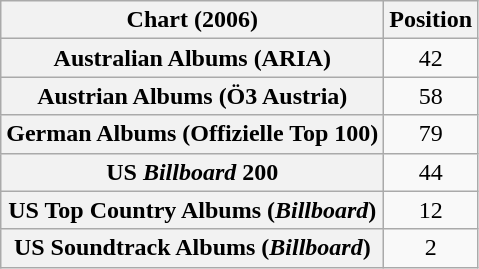<table class="wikitable sortable plainrowheaders" style="text-align:center">
<tr>
<th scope="col">Chart (2006)</th>
<th scope="col">Position</th>
</tr>
<tr>
<th scope="row">Australian Albums (ARIA)</th>
<td>42</td>
</tr>
<tr>
<th scope="row">Austrian Albums (Ö3 Austria)</th>
<td>58</td>
</tr>
<tr>
<th scope="row">German Albums (Offizielle Top 100)</th>
<td>79</td>
</tr>
<tr>
<th scope="row">US <em>Billboard</em> 200</th>
<td>44</td>
</tr>
<tr>
<th scope="row">US Top Country Albums (<em>Billboard</em>)</th>
<td>12</td>
</tr>
<tr>
<th scope="row">US Soundtrack Albums (<em>Billboard</em>)</th>
<td>2</td>
</tr>
</table>
